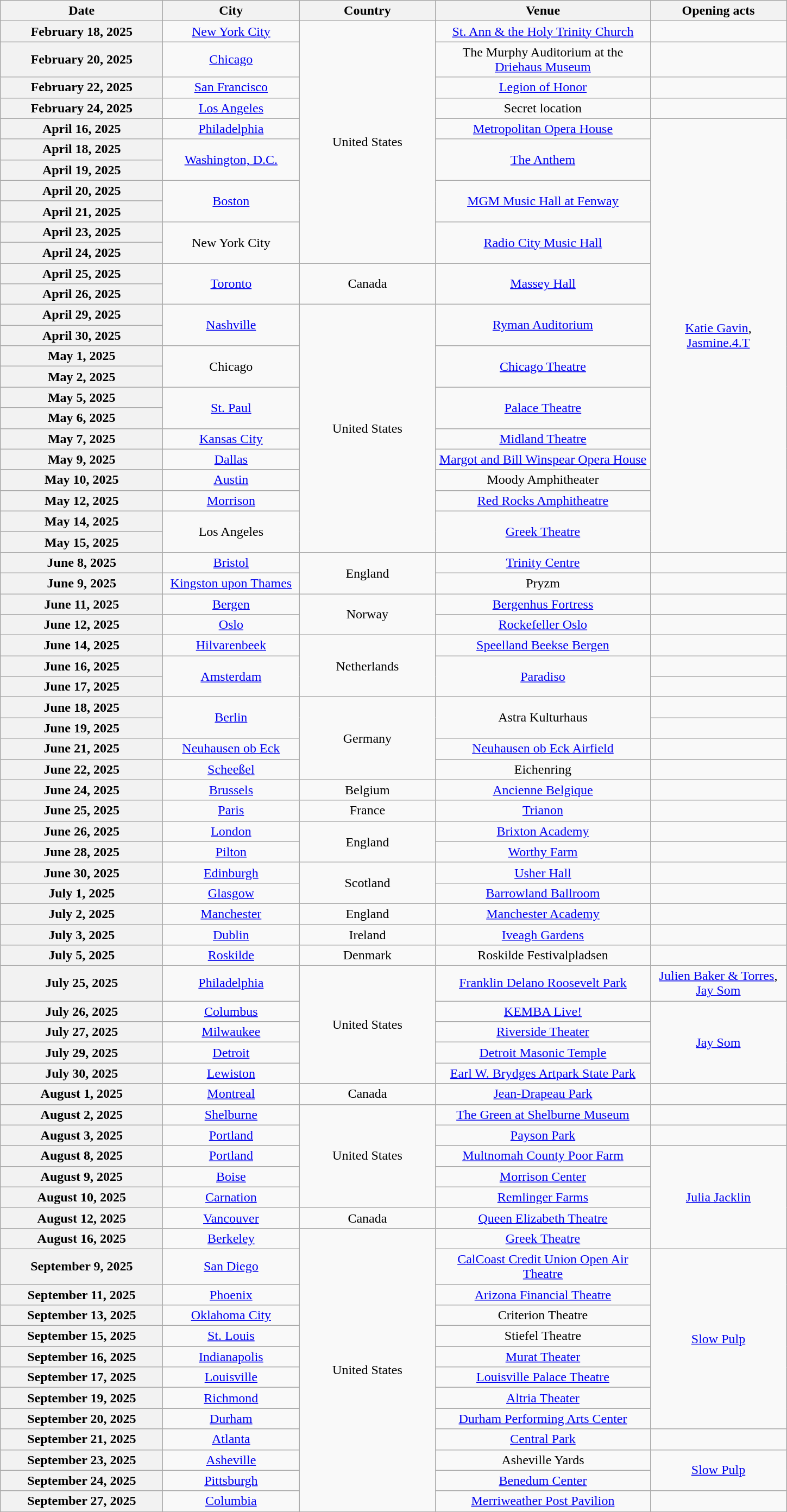<table class="wikitable plainrowheaders" style="text-align:center;">
<tr>
<th scope="col" style="width:12em;">Date</th>
<th scope="col" style="width:10em;">City</th>
<th scope="col" style="width:10em;">Country</th>
<th scope="col" style="width:16em;">Venue</th>
<th scope="col" style="width:10em;">Opening acts</th>
</tr>
<tr>
<th scope="row" style="text-align:center;">February 18, 2025</th>
<td><a href='#'>New York City</a></td>
<td rowspan="11">United States</td>
<td><a href='#'>St. Ann & the Holy Trinity Church</a></td>
<td></td>
</tr>
<tr>
<th scope="row" style="text-align:center;">February 20, 2025</th>
<td><a href='#'>Chicago</a></td>
<td>The Murphy Auditorium at the <a href='#'>Driehaus Museum</a></td>
<td></td>
</tr>
<tr>
<th scope="row" style="text-align:center;">February 22, 2025</th>
<td><a href='#'>San Francisco</a></td>
<td><a href='#'>Legion of Honor</a></td>
<td></td>
</tr>
<tr>
<th scope="row" style="text-align:center;">February 24, 2025</th>
<td><a href='#'>Los Angeles</a></td>
<td>Secret location</td>
<td></td>
</tr>
<tr>
<th scope="row" style="text-align:center;">April 16, 2025</th>
<td><a href='#'>Philadelphia</a></td>
<td><a href='#'>Metropolitan Opera House</a></td>
<td rowspan="21"><a href='#'>Katie Gavin</a>, <a href='#'>Jasmine.4.T</a></td>
</tr>
<tr>
<th scope="row" style="text-align:center;">April 18, 2025</th>
<td rowspan="2"><a href='#'>Washington, D.C.</a></td>
<td rowspan="2"><a href='#'>The Anthem</a></td>
</tr>
<tr>
<th scope="row" style="text-align:center;">April 19, 2025</th>
</tr>
<tr>
<th scope="row" style="text-align:center;">April 20, 2025</th>
<td rowspan="2"><a href='#'>Boston</a></td>
<td rowspan="2"><a href='#'>MGM Music Hall at Fenway</a></td>
</tr>
<tr>
<th scope="row" style="text-align:center;">April 21, 2025</th>
</tr>
<tr>
<th scope="row" style="text-align:center;">April 23, 2025</th>
<td rowspan="2">New York City</td>
<td rowspan="2"><a href='#'>Radio City Music Hall</a></td>
</tr>
<tr>
<th scope="row" style="text-align:center;">April 24, 2025</th>
</tr>
<tr>
<th scope="row" style="text-align:center;">April 25, 2025</th>
<td rowspan="2"><a href='#'>Toronto</a></td>
<td rowspan="2">Canada</td>
<td rowspan="2"><a href='#'>Massey Hall</a></td>
</tr>
<tr>
<th scope="row" style="text-align:center;">April 26, 2025</th>
</tr>
<tr>
<th scope="row" style="text-align:center;">April 29, 2025</th>
<td rowspan="2"><a href='#'>Nashville</a></td>
<td rowspan="12">United States</td>
<td rowspan="2"><a href='#'>Ryman Auditorium</a></td>
</tr>
<tr>
<th scope="row" style="text-align:center;">April 30, 2025</th>
</tr>
<tr>
<th scope="row" style="text-align:center;">May 1, 2025</th>
<td rowspan="2">Chicago</td>
<td rowspan="2"><a href='#'>Chicago Theatre</a></td>
</tr>
<tr>
<th scope="row" style="text-align:center;">May 2, 2025</th>
</tr>
<tr>
<th scope="row" style="text-align:center;">May 5, 2025</th>
<td rowspan="2"><a href='#'>St. Paul</a></td>
<td rowspan="2"><a href='#'>Palace Theatre</a></td>
</tr>
<tr>
<th scope="row" style="text-align:center;">May 6, 2025</th>
</tr>
<tr>
<th scope="row" style="text-align:center;">May 7, 2025</th>
<td rowspan="1"><a href='#'>Kansas City</a></td>
<td rowspan="1"><a href='#'>Midland Theatre</a></td>
</tr>
<tr>
<th scope="row" style="text-align:center;">May 9, 2025</th>
<td rowspan="1"><a href='#'>Dallas</a></td>
<td rowspan="1"><a href='#'>Margot and Bill Winspear Opera House</a></td>
</tr>
<tr>
<th scope="row" style="text-align:center;">May 10, 2025</th>
<td rowspan="1"><a href='#'>Austin</a></td>
<td rowspan="1">Moody Amphitheater</td>
</tr>
<tr>
<th scope="row" style="text-align:center;">May 12, 2025</th>
<td rowspan="1"><a href='#'>Morrison</a></td>
<td rowspan="1"><a href='#'>Red Rocks Amphitheatre</a></td>
</tr>
<tr>
<th scope="row" style="text-align:center;">May 14, 2025</th>
<td rowspan="2">Los Angeles</td>
<td rowspan="2"><a href='#'>Greek Theatre</a></td>
</tr>
<tr>
<th scope="row" style="text-align:center;">May 15, 2025</th>
</tr>
<tr>
<th scope="row" style="text-align:center;">June 8, 2025</th>
<td><a href='#'>Bristol</a></td>
<td rowspan="2">England</td>
<td><a href='#'>Trinity Centre</a></td>
<td></td>
</tr>
<tr>
<th scope="row" style="text-align:center;">June 9, 2025</th>
<td><a href='#'>Kingston upon Thames</a></td>
<td>Pryzm</td>
<td></td>
</tr>
<tr>
<th scope="row" style="text-align:center;">June 11, 2025</th>
<td><a href='#'>Bergen</a></td>
<td rowspan="2">Norway</td>
<td><a href='#'>Bergenhus Fortress</a></td>
<td></td>
</tr>
<tr>
<th scope="row" style="text-align:center;">June 12, 2025</th>
<td><a href='#'>Oslo</a></td>
<td><a href='#'>Rockefeller Oslo</a></td>
<td></td>
</tr>
<tr>
<th scope="row" style="text-align:center;">June 14, 2025</th>
<td><a href='#'>Hilvarenbeek</a></td>
<td rowspan="3">Netherlands</td>
<td><a href='#'>Speelland Beekse Bergen</a></td>
<td></td>
</tr>
<tr>
<th scope="row" style="text-align:center;">June 16, 2025</th>
<td rowspan="2"><a href='#'>Amsterdam</a></td>
<td rowspan="2"><a href='#'>Paradiso</a></td>
<td></td>
</tr>
<tr>
<th scope="row" style="text-align:center;">June 17, 2025</th>
<td></td>
</tr>
<tr>
<th scope="row" style="text-align:center;">June 18, 2025</th>
<td rowspan="2"><a href='#'>Berlin</a></td>
<td rowspan="4">Germany</td>
<td rowspan="2">Astra Kulturhaus</td>
<td></td>
</tr>
<tr>
<th scope="row" style="text-align:center;">June 19, 2025</th>
<td></td>
</tr>
<tr>
<th scope="row" style="text-align:center;">June 21, 2025</th>
<td><a href='#'>Neuhausen ob Eck</a></td>
<td><a href='#'>Neuhausen ob Eck Airfield</a></td>
<td></td>
</tr>
<tr>
<th scope="row" style="text-align:center;">June 22, 2025</th>
<td><a href='#'>Scheeßel</a></td>
<td>Eichenring</td>
<td></td>
</tr>
<tr>
<th scope="row" style="text-align:center;">June 24, 2025</th>
<td><a href='#'>Brussels</a></td>
<td rowspan="1">Belgium</td>
<td><a href='#'>Ancienne Belgique</a></td>
<td></td>
</tr>
<tr>
<th scope="row" style="text-align:center;">June 25, 2025</th>
<td><a href='#'>Paris</a></td>
<td>France</td>
<td><a href='#'>Trianon</a></td>
<td></td>
</tr>
<tr>
<th scope="row" style="text-align:center;">June 26, 2025</th>
<td><a href='#'>London</a></td>
<td rowspan="2">England</td>
<td><a href='#'>Brixton Academy</a></td>
<td></td>
</tr>
<tr>
<th scope="row" style="text-align:center;">June 28, 2025</th>
<td><a href='#'>Pilton</a></td>
<td><a href='#'>Worthy Farm</a></td>
<td></td>
</tr>
<tr>
<th scope="row" style="text-align:center;">June 30, 2025</th>
<td><a href='#'>Edinburgh</a></td>
<td rowspan="2">Scotland</td>
<td><a href='#'>Usher Hall</a></td>
<td></td>
</tr>
<tr>
<th scope="row" style="text-align:center;">July 1, 2025</th>
<td><a href='#'>Glasgow</a></td>
<td><a href='#'>Barrowland Ballroom</a></td>
<td></td>
</tr>
<tr>
<th scope="row" style="text-align:center;">July 2, 2025</th>
<td><a href='#'>Manchester</a></td>
<td rowspan="1">England</td>
<td><a href='#'>Manchester Academy</a></td>
<td></td>
</tr>
<tr>
<th scope="row" style="text-align:center;">July 3, 2025</th>
<td><a href='#'>Dublin</a></td>
<td rowspan="1">Ireland</td>
<td><a href='#'>Iveagh Gardens</a></td>
<td></td>
</tr>
<tr>
<th scope="row" style="text-align:center;">July 5, 2025</th>
<td><a href='#'>Roskilde</a></td>
<td rowspan="1">Denmark</td>
<td>Roskilde Festivalpladsen</td>
<td></td>
</tr>
<tr>
<th scope="row" style="text-align:center;">July 25, 2025</th>
<td rowspan="1"><a href='#'>Philadelphia</a></td>
<td rowspan="5">United States</td>
<td rowspan="1"><a href='#'>Franklin Delano Roosevelt Park</a></td>
<td rowspan="1"><a href='#'>Julien Baker & Torres</a>, <a href='#'>Jay Som</a></td>
</tr>
<tr>
<th scope="row" style="text-align:center;">July 26, 2025</th>
<td><a href='#'>Columbus</a></td>
<td><a href='#'>KEMBA Live!</a></td>
<td rowspan="4"><a href='#'>Jay Som</a></td>
</tr>
<tr>
<th scope="row" style="text-align:center;">July 27, 2025</th>
<td><a href='#'>Milwaukee</a></td>
<td><a href='#'>Riverside Theater</a></td>
</tr>
<tr>
<th scope="row" style="text-align:center;">July 29, 2025</th>
<td><a href='#'>Detroit</a></td>
<td><a href='#'>Detroit Masonic Temple</a></td>
</tr>
<tr>
<th scope="row" style="text-align:center;">July 30, 2025</th>
<td><a href='#'>Lewiston</a></td>
<td><a href='#'>Earl W. Brydges Artpark State Park</a></td>
</tr>
<tr>
<th scope="row" style="text-align:center;">August 1, 2025</th>
<td><a href='#'>Montreal</a></td>
<td rowspan="1">Canada</td>
<td><a href='#'>Jean-Drapeau Park</a></td>
<td></td>
</tr>
<tr>
<th scope="row" style="text-align:center;">August 2, 2025</th>
<td><a href='#'>Shelburne</a></td>
<td rowspan="5">United States</td>
<td><a href='#'>The Green at Shelburne Museum</a></td>
<td></td>
</tr>
<tr>
<th scope="row" style="text-align:center;">August 3, 2025</th>
<td><a href='#'>Portland</a></td>
<td><a href='#'>Payson Park</a></td>
<td></td>
</tr>
<tr>
<th scope="row" style="text-align:center;">August 8, 2025</th>
<td><a href='#'>Portland</a></td>
<td><a href='#'>Multnomah County Poor Farm</a></td>
<td rowspan="5"><a href='#'>Julia Jacklin</a></td>
</tr>
<tr>
<th scope="row" style="text-align:center;">August 9, 2025</th>
<td><a href='#'>Boise</a></td>
<td><a href='#'>Morrison Center</a></td>
</tr>
<tr>
<th scope="row" style="text-align:center;">August 10, 2025</th>
<td><a href='#'>Carnation</a></td>
<td><a href='#'>Remlinger Farms</a></td>
</tr>
<tr>
<th scope="row" style="text-align:center;">August 12, 2025</th>
<td><a href='#'>Vancouver</a></td>
<td rowspan="1">Canada</td>
<td><a href='#'>Queen Elizabeth Theatre</a></td>
</tr>
<tr>
<th scope="row" style="text-align:center;">August 16, 2025</th>
<td><a href='#'>Berkeley</a></td>
<td rowspan="13">United States</td>
<td><a href='#'>Greek Theatre</a></td>
</tr>
<tr>
<th scope="row" style="text-align:center;">September 9, 2025</th>
<td><a href='#'>San Diego</a></td>
<td><a href='#'>CalCoast Credit Union Open Air Theatre</a></td>
<td rowspan="8"><a href='#'>Slow Pulp</a></td>
</tr>
<tr>
<th scope="row" style="text-align:center;">September 11, 2025</th>
<td><a href='#'>Phoenix</a></td>
<td><a href='#'>Arizona Financial Theatre</a></td>
</tr>
<tr>
<th scope="row" style="text-align:center;">September 13, 2025</th>
<td><a href='#'>Oklahoma City</a></td>
<td>Criterion Theatre</td>
</tr>
<tr>
<th scope="row" style="text-align:center;">September 15, 2025</th>
<td><a href='#'>St. Louis</a></td>
<td>Stiefel Theatre</td>
</tr>
<tr>
<th scope="row" style="text-align:center;">September 16, 2025</th>
<td><a href='#'>Indianapolis</a></td>
<td><a href='#'>Murat Theater</a></td>
</tr>
<tr>
<th scope="row" style="text-align:center;">September 17, 2025</th>
<td><a href='#'>Louisville</a></td>
<td><a href='#'>Louisville Palace Theatre</a></td>
</tr>
<tr>
<th scope="row" style="text-align:center;">September 19, 2025</th>
<td><a href='#'>Richmond</a></td>
<td><a href='#'>Altria Theater</a></td>
</tr>
<tr>
<th scope="row" style="text-align:center;">September 20, 2025</th>
<td><a href='#'>Durham</a></td>
<td><a href='#'>Durham Performing Arts Center</a></td>
</tr>
<tr>
<th scope="row" style="text-align:center;">September 21, 2025</th>
<td><a href='#'>Atlanta</a></td>
<td><a href='#'>Central Park</a></td>
<td></td>
</tr>
<tr>
<th scope="row" style="text-align:center;">September 23, 2025</th>
<td><a href='#'>Asheville</a></td>
<td>Asheville Yards</td>
<td rowspan="2"><a href='#'>Slow Pulp</a></td>
</tr>
<tr>
<th scope="row" style="text-align:center;">September 24, 2025</th>
<td><a href='#'>Pittsburgh</a></td>
<td><a href='#'>Benedum Center</a></td>
</tr>
<tr>
<th scope="row" style="text-align:center;">September 27, 2025</th>
<td><a href='#'>Columbia</a></td>
<td><a href='#'>Merriweather Post Pavilion</a></td>
<td></td>
</tr>
<tr>
</tr>
</table>
